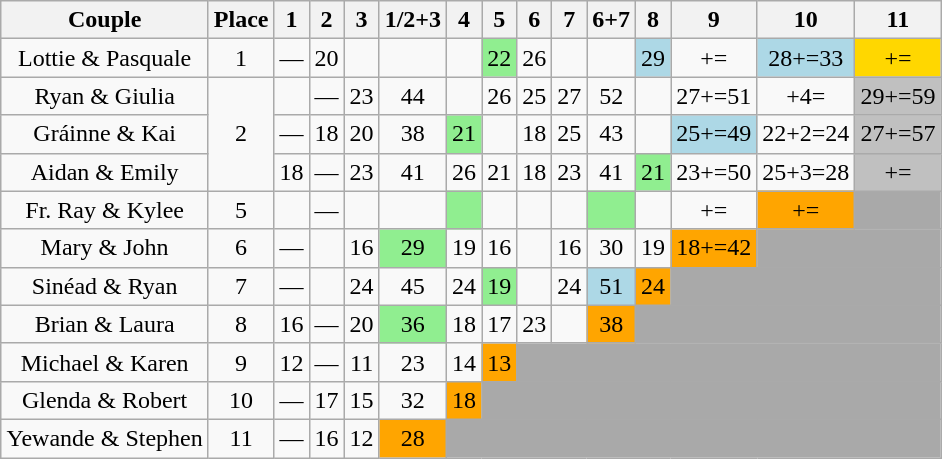<table class="wikitable sortable" style="margin: auto; text-align: center;">
<tr>
<th>Couple</th>
<th>Place</th>
<th>1</th>
<th>2</th>
<th>3</th>
<th>1/2+3</th>
<th>4</th>
<th>5</th>
<th>6</th>
<th>7</th>
<th>6+7</th>
<th>8</th>
<th>9</th>
<th>10</th>
<th>11</th>
</tr>
<tr>
<td>Lottie & Pasquale</td>
<td>1</td>
<td>—</td>
<td>20</td>
<td></td>
<td></td>
<td></td>
<td style="background:lightgreen;">22</td>
<td>26</td>
<td></td>
<td></td>
<td style="background:lightblue;">29</td>
<td>+=</td>
<td style="background:lightblue;">28+=33</td>
<td style="background:gold;">+=</td>
</tr>
<tr>
<td>Ryan & Giulia</td>
<td rowspan="3">2</td>
<td></td>
<td>—</td>
<td>23</td>
<td>44</td>
<td></td>
<td>26</td>
<td>25</td>
<td>27</td>
<td>52</td>
<td></td>
<td>27+=51</td>
<td>+4=</td>
<td style="background:silver;">29+=59</td>
</tr>
<tr>
<td>Gráinne & Kai</td>
<td>—</td>
<td>18</td>
<td>20</td>
<td>38</td>
<td style="background:lightgreen;">21</td>
<td></td>
<td>18</td>
<td>25</td>
<td>43</td>
<td></td>
<td style="background:lightblue;">25+=49</td>
<td>22+2=24</td>
<td style="background:silver;">27+=57</td>
</tr>
<tr>
<td>Aidan & Emily</td>
<td>18</td>
<td>—</td>
<td>23</td>
<td>41</td>
<td>26</td>
<td>21</td>
<td>18</td>
<td>23</td>
<td>41</td>
<td style="background:lightgreen;">21</td>
<td>23+=50</td>
<td>25+3=28</td>
<td style="background:silver;">+=</td>
</tr>
<tr>
<td>Fr. Ray & Kylee</td>
<td>5</td>
<td></td>
<td>—</td>
<td></td>
<td></td>
<td style="background:lightgreen;"></td>
<td></td>
<td></td>
<td></td>
<td style="background:lightgreen;"></td>
<td></td>
<td>+=</td>
<td style="background:orange;">+=</td>
<td style="background:darkgrey;"></td>
</tr>
<tr>
<td>Mary & John</td>
<td>6</td>
<td>—</td>
<td></td>
<td>16</td>
<td style="background:lightgreen;">29</td>
<td>19</td>
<td>16</td>
<td></td>
<td>16</td>
<td>30</td>
<td>19</td>
<td style="background:orange;">18+=42</td>
<td colspan="2" style="background:darkgrey;"></td>
</tr>
<tr>
<td>Sinéad & Ryan</td>
<td>7</td>
<td>—</td>
<td></td>
<td>24</td>
<td>45</td>
<td>24</td>
<td style="background:lightgreen;">19</td>
<td></td>
<td>24</td>
<td style="background:lightblue;">51</td>
<td style="background:orange;">24</td>
<td colspan="3" style="background:darkgrey;"></td>
</tr>
<tr>
<td>Brian & Laura</td>
<td>8</td>
<td>16</td>
<td>—</td>
<td>20</td>
<td style="background:lightgreen;">36</td>
<td>18</td>
<td>17</td>
<td>23</td>
<td></td>
<td style="background:orange;">38</td>
<td colspan="4" style="background:darkgrey;"></td>
</tr>
<tr>
<td>Michael & Karen</td>
<td>9</td>
<td>12</td>
<td>—</td>
<td>11</td>
<td>23</td>
<td>14</td>
<td style="background:orange;">13</td>
<td colspan="7" style="background:darkgrey;"></td>
</tr>
<tr>
<td>Glenda & Robert</td>
<td>10</td>
<td>—</td>
<td>17</td>
<td>15</td>
<td>32</td>
<td style="background:orange;">18</td>
<td colspan="8" style="background:darkgrey;"></td>
</tr>
<tr>
<td>Yewande & Stephen</td>
<td>11</td>
<td>—</td>
<td>16</td>
<td>12</td>
<td style="background:orange;">28</td>
<td colspan="9" style="background:darkgrey;"></td>
</tr>
</table>
